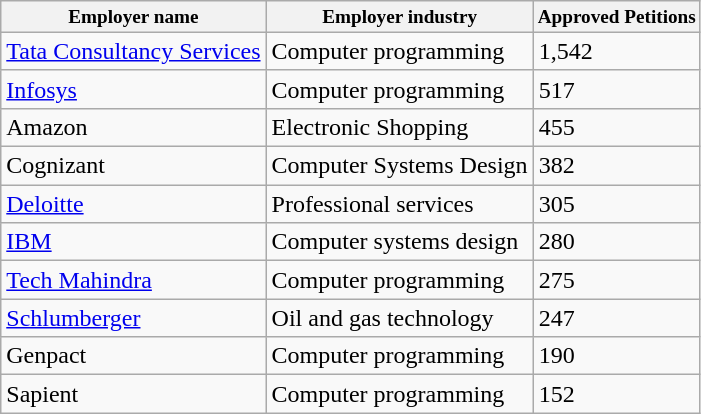<table class="wikitable sortable">
<tr>
<th style="font-size:80%;"><strong>Employer name</strong></th>
<th style="font-size:80%;"><strong>Employer industry</strong></th>
<th style="font-size:80%;"><strong>Approved Petitions</strong></th>
</tr>
<tr>
<td><a href='#'>Tata Consultancy Services</a></td>
<td>Computer programming</td>
<td>1,542</td>
</tr>
<tr>
<td><a href='#'>Infosys</a></td>
<td>Computer programming</td>
<td>517</td>
</tr>
<tr>
<td>Amazon</td>
<td>Electronic Shopping</td>
<td>455</td>
</tr>
<tr>
<td>Cognizant</td>
<td>Computer Systems Design</td>
<td>382</td>
</tr>
<tr>
<td><a href='#'>Deloitte</a></td>
<td>Professional services</td>
<td>305</td>
</tr>
<tr>
<td><a href='#'>IBM</a></td>
<td>Computer systems design</td>
<td>280</td>
</tr>
<tr>
<td><a href='#'>Tech Mahindra</a></td>
<td>Computer programming</td>
<td>275</td>
</tr>
<tr>
<td><a href='#'>Schlumberger</a></td>
<td>Oil and gas technology</td>
<td>247</td>
</tr>
<tr>
<td>Genpact</td>
<td>Computer programming</td>
<td>190</td>
</tr>
<tr>
<td>Sapient</td>
<td>Computer programming</td>
<td>152</td>
</tr>
</table>
